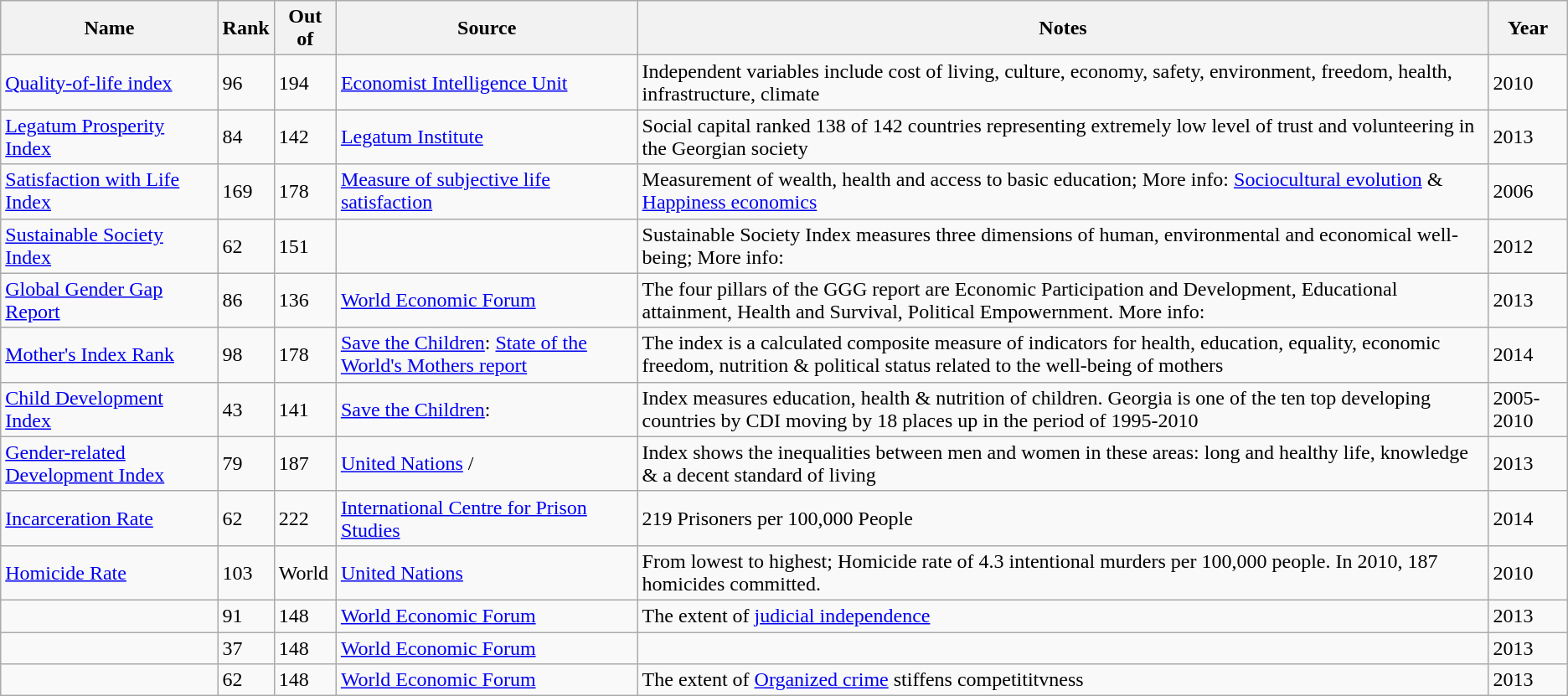<table class="wikitable sortable" style="text-align:left">
<tr>
<th>Name</th>
<th>Rank</th>
<th>Out of</th>
<th>Source</th>
<th>Notes</th>
<th>Year</th>
</tr>
<tr>
<td><a href='#'>Quality-of-life index</a></td>
<td>96</td>
<td>194</td>
<td><a href='#'>Economist Intelligence Unit</a></td>
<td>Independent variables include cost of living, culture, economy, safety, environment, freedom, health, infrastructure, climate</td>
<td>2010</td>
</tr>
<tr>
<td><a href='#'>Legatum Prosperity Index</a></td>
<td>84</td>
<td>142</td>
<td><a href='#'>Legatum Institute</a></td>
<td>Social capital ranked 138 of 142 countries representing extremely low level of trust and volunteering in the Georgian society</td>
<td>2013</td>
</tr>
<tr>
<td><a href='#'>Satisfaction with Life Index</a></td>
<td>169</td>
<td>178</td>
<td><a href='#'>Measure of subjective life satisfaction</a></td>
<td>Measurement of wealth, health and access to basic education; More info: <a href='#'>Sociocultural evolution</a> & <a href='#'>Happiness economics</a></td>
<td>2006</td>
</tr>
<tr>
<td><a href='#'>Sustainable Society Index</a></td>
<td>62</td>
<td>151</td>
<td> </td>
<td>Sustainable Society Index measures three dimensions of human, environmental and economical well-being; More info: </td>
<td>2012</td>
</tr>
<tr>
<td><a href='#'>Global Gender Gap Report</a></td>
<td>86</td>
<td>136</td>
<td><a href='#'>World Economic Forum</a></td>
<td>The four pillars of the GGG report are Economic Participation and Development, Educational attainment, Health and Survival, Political Empowernment. More info: </td>
<td>2013</td>
</tr>
<tr>
<td><a href='#'>Mother's Index Rank</a></td>
<td>98</td>
<td>178</td>
<td><a href='#'>Save the Children</a>: <a href='#'>State of the World's Mothers report</a> </td>
<td>The index is a calculated composite measure of indicators for health, education, equality, economic freedom, nutrition & political status related to the well-being of mothers</td>
<td>2014</td>
</tr>
<tr>
<td><a href='#'>Child Development Index</a></td>
<td>43</td>
<td>141</td>
<td><a href='#'>Save the Children</a>:  </td>
<td>Index measures education, health & nutrition of children. Georgia is one of the ten top developing countries by CDI moving by 18 places up in the period of 1995-2010</td>
<td>2005-2010</td>
</tr>
<tr>
<td><a href='#'>Gender-related Development Index</a></td>
<td>79</td>
<td>187</td>
<td><a href='#'>United Nations</a> / </td>
<td>Index shows the inequalities between men and women in these areas: long and healthy life, knowledge & a decent standard of living</td>
<td>2013</td>
</tr>
<tr>
<td><a href='#'>Incarceration Rate</a></td>
<td>62</td>
<td>222</td>
<td><a href='#'>International Centre for Prison Studies</a></td>
<td>219 Prisoners per 100,000 People</td>
<td>2014</td>
</tr>
<tr>
<td><a href='#'>Homicide Rate</a></td>
<td>103</td>
<td>World</td>
<td><a href='#'>United Nations</a></td>
<td>From lowest to highest; Homicide rate of 4.3 intentional murders per 100,000 people. In 2010, 187 homicides committed.</td>
<td>2010</td>
</tr>
<tr>
<td></td>
<td>91</td>
<td>148</td>
<td><a href='#'>World Economic Forum</a></td>
<td>The extent of <a href='#'>judicial independence</a></td>
<td>2013</td>
</tr>
<tr>
<td></td>
<td>37</td>
<td>148</td>
<td><a href='#'>World Economic Forum</a></td>
<td></td>
<td>2013</td>
</tr>
<tr>
<td></td>
<td>62</td>
<td>148</td>
<td><a href='#'>World Economic Forum</a></td>
<td>The extent of <a href='#'>Organized crime</a> stiffens competititvness</td>
<td>2013</td>
</tr>
</table>
